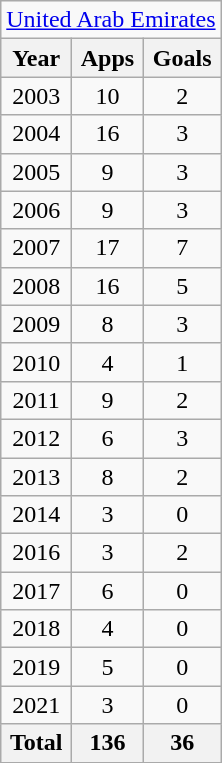<table class="wikitable" style="text-align:center">
<tr>
<td colspan=3><a href='#'>United Arab Emirates</a></td>
</tr>
<tr>
<th>Year</th>
<th>Apps</th>
<th>Goals</th>
</tr>
<tr>
<td>2003</td>
<td>10</td>
<td>2</td>
</tr>
<tr>
<td>2004</td>
<td>16</td>
<td>3</td>
</tr>
<tr>
<td>2005</td>
<td>9</td>
<td>3</td>
</tr>
<tr>
<td>2006</td>
<td>9</td>
<td>3</td>
</tr>
<tr>
<td>2007</td>
<td>17</td>
<td>7</td>
</tr>
<tr>
<td>2008</td>
<td>16</td>
<td>5</td>
</tr>
<tr>
<td>2009</td>
<td>8</td>
<td>3</td>
</tr>
<tr>
<td>2010</td>
<td>4</td>
<td>1</td>
</tr>
<tr>
<td>2011</td>
<td>9</td>
<td>2</td>
</tr>
<tr>
<td>2012</td>
<td>6</td>
<td>3</td>
</tr>
<tr>
<td>2013</td>
<td>8</td>
<td>2</td>
</tr>
<tr>
<td>2014</td>
<td>3</td>
<td>0</td>
</tr>
<tr>
<td>2016</td>
<td>3</td>
<td>2</td>
</tr>
<tr>
<td>2017</td>
<td>6</td>
<td>0</td>
</tr>
<tr>
<td>2018</td>
<td>4</td>
<td>0</td>
</tr>
<tr>
<td>2019</td>
<td>5</td>
<td>0</td>
</tr>
<tr>
<td>2021</td>
<td>3</td>
<td>0</td>
</tr>
<tr>
<th>Total</th>
<th>136</th>
<th>36</th>
</tr>
</table>
